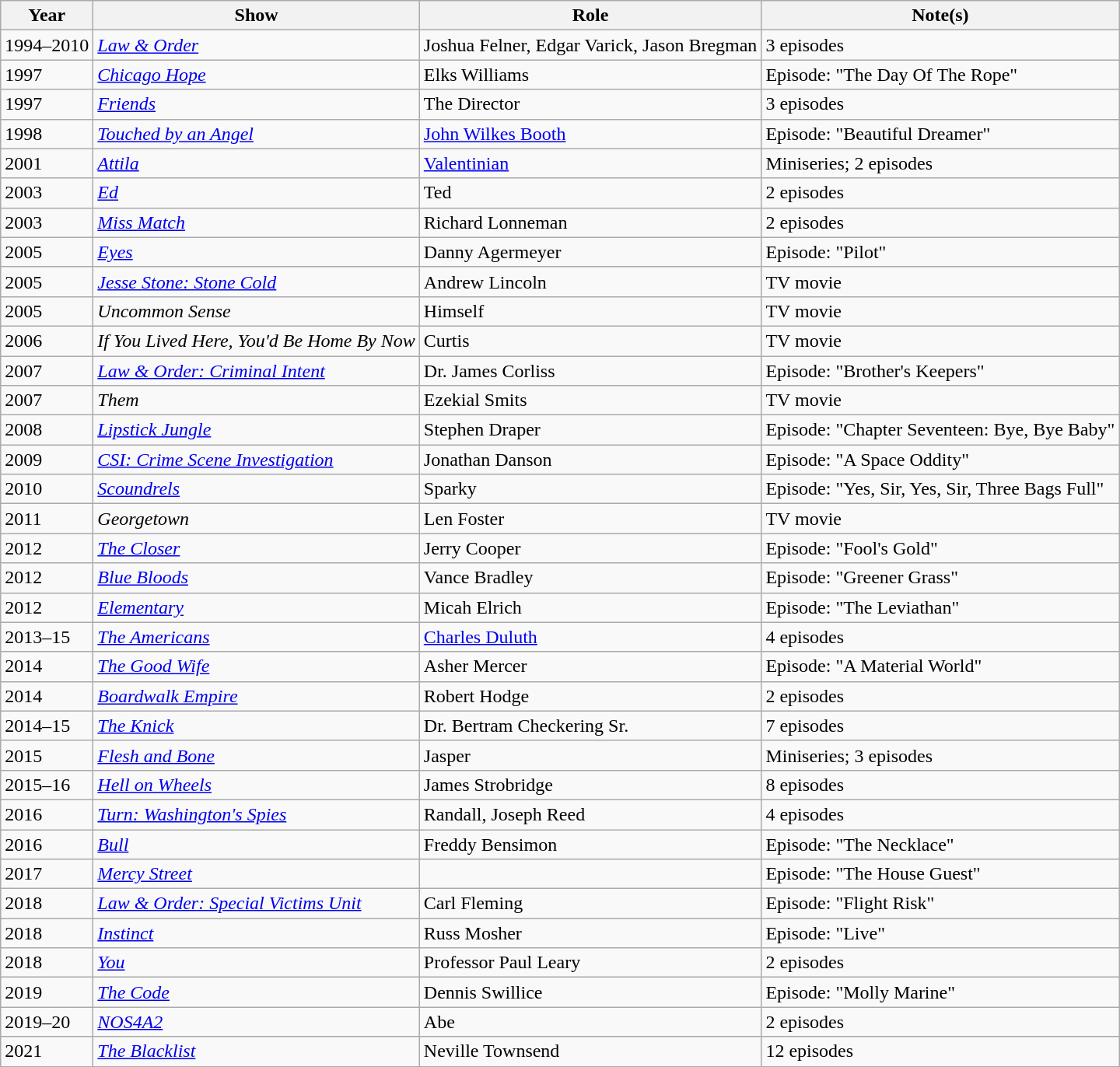<table class="wikitable sortable">
<tr>
<th>Year</th>
<th>Show</th>
<th>Role</th>
<th>Note(s)</th>
</tr>
<tr>
<td>1994–2010</td>
<td><em><a href='#'>Law & Order</a></em></td>
<td>Joshua Felner, Edgar Varick, Jason Bregman</td>
<td>3 episodes</td>
</tr>
<tr>
<td>1997</td>
<td><em><a href='#'>Chicago Hope</a></em></td>
<td>Elks Williams</td>
<td>Episode: "The Day Of The Rope"</td>
</tr>
<tr>
<td>1997</td>
<td><em><a href='#'>Friends</a></em></td>
<td>The Director</td>
<td>3 episodes</td>
</tr>
<tr>
<td>1998</td>
<td><em><a href='#'>Touched by an Angel</a></em></td>
<td><a href='#'>John Wilkes Booth</a></td>
<td>Episode: "Beautiful Dreamer"</td>
</tr>
<tr>
<td>2001</td>
<td><em><a href='#'>Attila</a></em></td>
<td><a href='#'>Valentinian</a></td>
<td>Miniseries; 2 episodes</td>
</tr>
<tr>
<td>2003</td>
<td><em><a href='#'>Ed</a></em></td>
<td>Ted</td>
<td>2 episodes</td>
</tr>
<tr>
<td>2003</td>
<td><em><a href='#'>Miss Match</a></em></td>
<td>Richard Lonneman</td>
<td>2 episodes</td>
</tr>
<tr>
<td>2005</td>
<td><em><a href='#'>Eyes</a></em></td>
<td>Danny Agermeyer</td>
<td>Episode: "Pilot"</td>
</tr>
<tr>
<td>2005</td>
<td><em><a href='#'>Jesse Stone: Stone Cold</a></em></td>
<td>Andrew Lincoln</td>
<td>TV movie</td>
</tr>
<tr>
<td>2005</td>
<td><em>Uncommon Sense</em></td>
<td>Himself</td>
<td>TV movie</td>
</tr>
<tr>
<td>2006</td>
<td><em>If You Lived Here, You'd Be Home By Now</em></td>
<td>Curtis</td>
<td>TV movie</td>
</tr>
<tr>
<td>2007</td>
<td><em><a href='#'>Law & Order: Criminal Intent</a></em></td>
<td>Dr. James Corliss</td>
<td>Episode: "Brother's Keepers"</td>
</tr>
<tr>
<td>2007</td>
<td><em>Them</em></td>
<td>Ezekial Smits</td>
<td>TV movie</td>
</tr>
<tr>
<td>2008</td>
<td><em><a href='#'>Lipstick Jungle</a></em></td>
<td>Stephen Draper</td>
<td>Episode: "Chapter Seventeen: Bye, Bye Baby"</td>
</tr>
<tr>
<td>2009</td>
<td><em><a href='#'>CSI: Crime Scene Investigation</a></em></td>
<td>Jonathan Danson</td>
<td>Episode: "A Space Oddity"</td>
</tr>
<tr>
<td>2010</td>
<td><em><a href='#'>Scoundrels</a></em></td>
<td>Sparky</td>
<td>Episode: "Yes, Sir, Yes, Sir, Three Bags Full"</td>
</tr>
<tr>
<td>2011</td>
<td><em>Georgetown</em></td>
<td>Len Foster</td>
<td>TV movie</td>
</tr>
<tr>
<td>2012</td>
<td><em><a href='#'>The Closer</a></em></td>
<td>Jerry Cooper</td>
<td>Episode: "Fool's Gold"</td>
</tr>
<tr>
<td>2012</td>
<td><em><a href='#'>Blue Bloods</a></em></td>
<td>Vance Bradley</td>
<td>Episode: "Greener Grass"</td>
</tr>
<tr>
<td>2012</td>
<td><em><a href='#'>Elementary</a></em></td>
<td>Micah Elrich</td>
<td>Episode: "The Leviathan"</td>
</tr>
<tr>
<td>2013–15</td>
<td><em><a href='#'>The Americans</a></em></td>
<td><a href='#'>Charles Duluth</a></td>
<td>4 episodes</td>
</tr>
<tr>
<td>2014</td>
<td><em><a href='#'>The Good Wife</a></em></td>
<td>Asher Mercer</td>
<td>Episode: "A Material World"</td>
</tr>
<tr>
<td>2014</td>
<td><em><a href='#'>Boardwalk Empire</a></em></td>
<td>Robert Hodge</td>
<td>2 episodes</td>
</tr>
<tr>
<td>2014–15</td>
<td><em><a href='#'>The Knick</a></em></td>
<td>Dr. Bertram Checkering Sr.</td>
<td>7 episodes</td>
</tr>
<tr>
<td>2015</td>
<td><em><a href='#'>Flesh and Bone</a></em></td>
<td>Jasper</td>
<td>Miniseries; 3 episodes</td>
</tr>
<tr>
<td>2015–16</td>
<td><em><a href='#'>Hell on Wheels</a></em></td>
<td>James Strobridge</td>
<td>8 episodes</td>
</tr>
<tr>
<td>2016</td>
<td><em><a href='#'>Turn: Washington's Spies</a></em></td>
<td>Randall, Joseph Reed</td>
<td>4 episodes</td>
</tr>
<tr>
<td>2016</td>
<td><em><a href='#'>Bull</a></em></td>
<td>Freddy Bensimon</td>
<td>Episode: "The Necklace"</td>
</tr>
<tr>
<td>2017</td>
<td><em><a href='#'>Mercy Street</a></em></td>
<td></td>
<td>Episode: "The House Guest"</td>
</tr>
<tr>
<td>2018</td>
<td><em><a href='#'>Law & Order: Special Victims Unit</a></em></td>
<td>Carl Fleming</td>
<td>Episode: "Flight Risk"</td>
</tr>
<tr>
<td>2018</td>
<td><em><a href='#'>Instinct</a></em></td>
<td>Russ Mosher</td>
<td>Episode: "Live"</td>
</tr>
<tr>
<td>2018</td>
<td><em><a href='#'>You</a></em></td>
<td>Professor Paul Leary</td>
<td>2 episodes</td>
</tr>
<tr>
<td>2019</td>
<td><em><a href='#'>The Code</a></em></td>
<td>Dennis Swillice</td>
<td>Episode: "Molly Marine"</td>
</tr>
<tr>
<td>2019–20</td>
<td><em><a href='#'>NOS4A2</a></em></td>
<td>Abe</td>
<td>2 episodes</td>
</tr>
<tr>
<td>2021</td>
<td><em><a href='#'>The Blacklist</a></em></td>
<td>Neville Townsend</td>
<td>12 episodes</td>
</tr>
</table>
